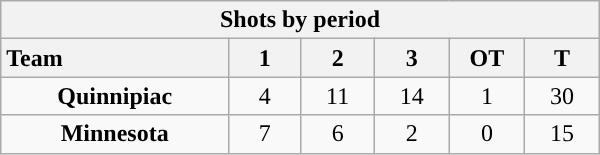<table class="wikitable" style="width:25em; text-align:right;">
<tr>
<th colspan=6>Shots by period</th>
</tr>
<tr>
<th style="width:10em; text-align:left;">Team</th>
<th style="width:3em;">1</th>
<th style="width:3em;">2</th>
<th style="width:3em;">3</th>
<th style="width:3em;">OT</th>
<th style="width:3em;">T</th>
</tr>
<tr>
<td align=center><strong>Quinnipiac</strong></td>
<td align=center>4</td>
<td align=center>11</td>
<td align=center>14</td>
<td align=center>1</td>
<td align=center>30</td>
</tr>
<tr>
<td align=center><strong>Minnesota</strong></td>
<td align=center>7</td>
<td align=center>6</td>
<td align=center>2</td>
<td align=center>0</td>
<td align=center>15</td>
</tr>
</table>
